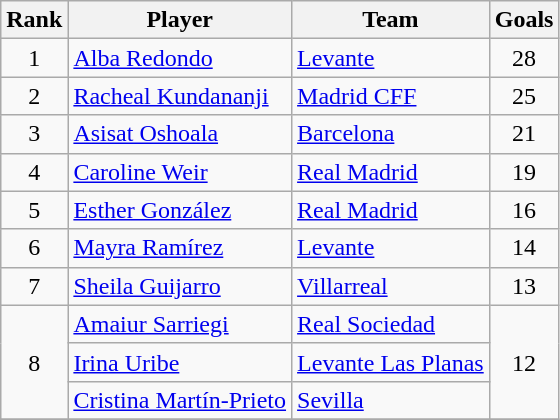<table class="wikitable" style="text-align:center">
<tr>
<th>Rank</th>
<th>Player</th>
<th>Team</th>
<th>Goals</th>
</tr>
<tr>
<td>1</td>
<td align="left"> <a href='#'>Alba Redondo</a></td>
<td align="left"><a href='#'>Levante</a></td>
<td>28</td>
</tr>
<tr>
<td>2</td>
<td align="left"> <a href='#'>Racheal Kundananji</a></td>
<td align="left"><a href='#'>Madrid CFF</a></td>
<td>25</td>
</tr>
<tr>
<td>3</td>
<td align="left"> <a href='#'>Asisat Oshoala</a></td>
<td align="left"><a href='#'>Barcelona</a></td>
<td>21</td>
</tr>
<tr>
<td>4</td>
<td align="left"> <a href='#'>Caroline Weir</a></td>
<td align="left"><a href='#'>Real Madrid</a></td>
<td>19</td>
</tr>
<tr>
<td>5</td>
<td align="left"> <a href='#'>Esther González</a></td>
<td align="left"><a href='#'>Real Madrid</a></td>
<td>16</td>
</tr>
<tr>
<td>6</td>
<td align="left"> <a href='#'>Mayra Ramírez</a></td>
<td align="left"><a href='#'>Levante</a></td>
<td>14</td>
</tr>
<tr>
<td>7</td>
<td align="left"> <a href='#'>Sheila Guijarro</a></td>
<td align="left"><a href='#'>Villarreal</a></td>
<td>13</td>
</tr>
<tr>
<td rowspan="3">8</td>
<td align="left"> <a href='#'>Amaiur Sarriegi</a></td>
<td align="left"><a href='#'>Real Sociedad</a></td>
<td rowspan="3">12</td>
</tr>
<tr>
<td align="left"> <a href='#'>Irina Uribe</a></td>
<td align="left"><a href='#'>Levante Las Planas</a></td>
</tr>
<tr>
<td align="left"> <a href='#'>Cristina Martín-Prieto</a></td>
<td align="left"><a href='#'>Sevilla</a></td>
</tr>
<tr>
</tr>
</table>
